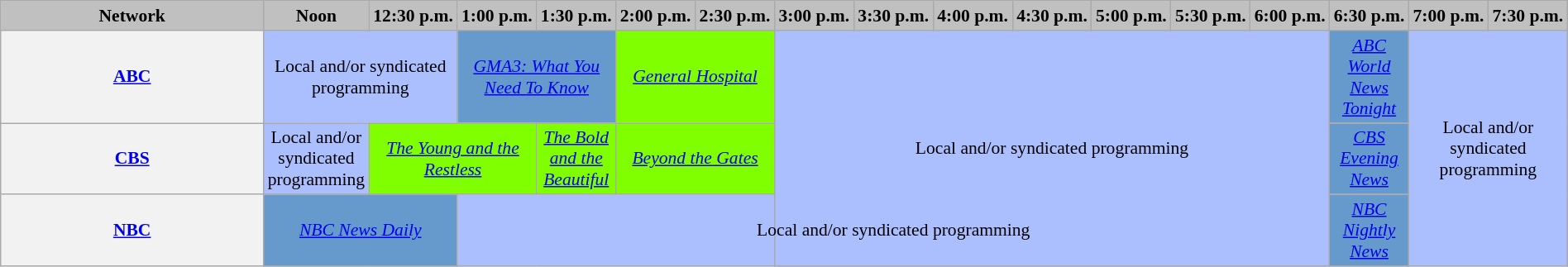<table class="wikitable" style="width:100%;margin-right:0;font-size:90%;text-align:center">
<tr>
<th colspan="2" style="background:#C0C0C0; text-align:center;">Network</th>
<th width="5%" style="background:#C0C0C0; text-align:center;">Noon</th>
<th width="5%" style="background:#C0C0C0; text-align:center;">12:30 p.m.</th>
<th width="5%" style="background:#C0C0C0; text-align:center;">1:00 p.m.</th>
<th width="5%" style="background:#C0C0C0; text-align:center;">1:30 p.m.</th>
<th width="5%" style="background:#C0C0C0; text-align:center;">2:00 p.m.</th>
<th width="5%" style="background:#C0C0C0; text-align:center;">2:30 p.m.</th>
<th width="5%" style="background:#C0C0C0; text-align:center;">3:00 p.m.</th>
<th width="5%" style="background:#C0C0C0; text-align:center;">3:30 p.m.</th>
<th width="5%" style="background:#C0C0C0; text-align:center;">4:00 p.m.</th>
<th width="5%" style="background:#C0C0C0; text-align:center;">4:30 p.m.</th>
<th width="5%" style="background:#C0C0C0; text-align:center;">5:00 p.m.</th>
<th width="5%" style="background:#C0C0C0; text-align:center;">5:30 p.m.</th>
<th width="5%" style="background:#C0C0C0; text-align:center;">6:00 p.m.</th>
<th width="5%" style="background:#C0C0C0; text-align:center;">6:30 p.m.</th>
<th width="5%" style="background:#C0C0C0; text-align:center;">7:00 p.m.</th>
<th width="5%" style="background:#C0C0C0; text-align:center;">7:30 p.m.</th>
</tr>
<tr>
<th colspan="2"><a href='#'>ABC</a></th>
<td colspan="2" style="background:#abbfff;">Local and/or syndicated programming</td>
<td colspan="2" style="background: #6699CC;"><em><a href='#'>GMA3: What You Need To Know</a></em></td>
<td colspan="2" style="background: chartreuse"><em><a href='#'>General Hospital</a></em></td>
<td colspan="7" rowspan="3" style="background:#abbfff;">Local and/or syndicated programming</td>
<td style="background: #6699CC"><em><a href='#'>ABC World News Tonight</a></em></td>
<td colspan="2" rowspan="4" style="background:#abbfff;">Local and/or syndicated programming</td>
</tr>
<tr>
<th colspan="2"><a href='#'>CBS</a></th>
<td style="background:#abbfff;">Local and/or syndicated programming</td>
<td colspan="2" style="background: chartreuse"><em><a href='#'>The Young and the Restless</a></em></td>
<td style="background: chartreuse"><em><a href='#'>The Bold and the Beautiful</a></em></td>
<td colspan="2" style="background: chartreuse"><em><a href='#'>Beyond the Gates</a></em></td>
<td style="background: #6699CC;"><em><a href='#'>CBS Evening News</a></em></td>
</tr>
<tr>
<th colspan="2"><a href='#'>NBC</a></th>
<td colspan="2" style="background: #6699CC"><em><a href='#'>NBC News Daily</a></em></td>
<td colspan="11" style="background:#abbfff;">Local and/or syndicated programming</td>
<td style="background: #6699CC;"><em><a href='#'>NBC Nightly News</a></em></td>
</tr>
</table>
